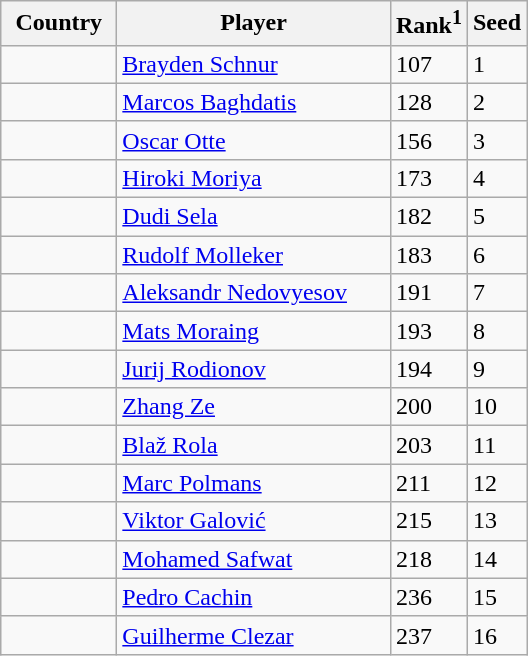<table class="sortable wikitable">
<tr>
<th width="70">Country</th>
<th width="175">Player</th>
<th>Rank<sup>1</sup></th>
<th>Seed</th>
</tr>
<tr>
<td></td>
<td><a href='#'>Brayden Schnur</a></td>
<td>107</td>
<td>1</td>
</tr>
<tr>
<td></td>
<td><a href='#'>Marcos Baghdatis</a></td>
<td>128</td>
<td>2</td>
</tr>
<tr>
<td></td>
<td><a href='#'>Oscar Otte</a></td>
<td>156</td>
<td>3</td>
</tr>
<tr>
<td></td>
<td><a href='#'>Hiroki Moriya</a></td>
<td>173</td>
<td>4</td>
</tr>
<tr>
<td></td>
<td><a href='#'>Dudi Sela</a></td>
<td>182</td>
<td>5</td>
</tr>
<tr>
<td></td>
<td><a href='#'>Rudolf Molleker</a></td>
<td>183</td>
<td>6</td>
</tr>
<tr>
<td></td>
<td><a href='#'>Aleksandr Nedovyesov</a></td>
<td>191</td>
<td>7</td>
</tr>
<tr>
<td></td>
<td><a href='#'>Mats Moraing</a></td>
<td>193</td>
<td>8</td>
</tr>
<tr>
<td></td>
<td><a href='#'>Jurij Rodionov</a></td>
<td>194</td>
<td>9</td>
</tr>
<tr>
<td></td>
<td><a href='#'>Zhang Ze</a></td>
<td>200</td>
<td>10</td>
</tr>
<tr>
<td></td>
<td><a href='#'>Blaž Rola</a></td>
<td>203</td>
<td>11</td>
</tr>
<tr>
<td></td>
<td><a href='#'>Marc Polmans</a></td>
<td>211</td>
<td>12</td>
</tr>
<tr>
<td></td>
<td><a href='#'>Viktor Galović</a></td>
<td>215</td>
<td>13</td>
</tr>
<tr>
<td></td>
<td><a href='#'>Mohamed Safwat</a></td>
<td>218</td>
<td>14</td>
</tr>
<tr>
<td></td>
<td><a href='#'>Pedro Cachin</a></td>
<td>236</td>
<td>15</td>
</tr>
<tr>
<td></td>
<td><a href='#'>Guilherme Clezar</a></td>
<td>237</td>
<td>16</td>
</tr>
</table>
